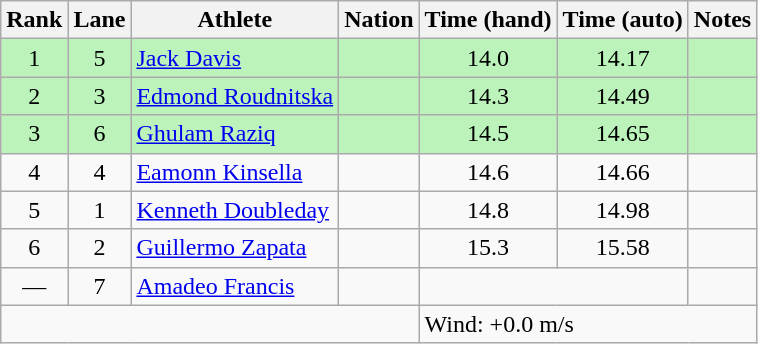<table class="wikitable sortable" style="text-align:center">
<tr>
<th>Rank</th>
<th>Lane</th>
<th>Athlete</th>
<th>Nation</th>
<th>Time (hand)</th>
<th>Time (auto)</th>
<th>Notes</th>
</tr>
<tr bgcolor=bbf3bb>
<td>1</td>
<td>5</td>
<td align=left><a href='#'>Jack Davis</a></td>
<td align=left></td>
<td>14.0</td>
<td>14.17</td>
<td></td>
</tr>
<tr bgcolor=bbf3bb>
<td>2</td>
<td>3</td>
<td align=left><a href='#'>Edmond Roudnitska</a></td>
<td align=left></td>
<td>14.3</td>
<td>14.49</td>
<td></td>
</tr>
<tr bgcolor=bbf3bb>
<td>3</td>
<td>6</td>
<td align=left><a href='#'>Ghulam Raziq</a></td>
<td align=left></td>
<td>14.5</td>
<td>14.65</td>
<td></td>
</tr>
<tr>
<td>4</td>
<td>4</td>
<td align=left><a href='#'>Eamonn Kinsella</a></td>
<td align=left></td>
<td>14.6</td>
<td>14.66</td>
<td></td>
</tr>
<tr>
<td>5</td>
<td>1</td>
<td align=left><a href='#'>Kenneth Doubleday</a></td>
<td align=left></td>
<td>14.8</td>
<td>14.98</td>
<td></td>
</tr>
<tr>
<td>6</td>
<td>2</td>
<td align=left><a href='#'>Guillermo Zapata</a></td>
<td align=left></td>
<td>15.3</td>
<td>15.58</td>
<td></td>
</tr>
<tr>
<td data-sort-value=7>—</td>
<td>7</td>
<td align=left><a href='#'>Amadeo Francis</a></td>
<td align=left></td>
<td colspan=2></td>
<td></td>
</tr>
<tr class="sortbottom">
<td colspan=4></td>
<td colspan="3" style="text-align:left;">Wind: +0.0 m/s</td>
</tr>
</table>
